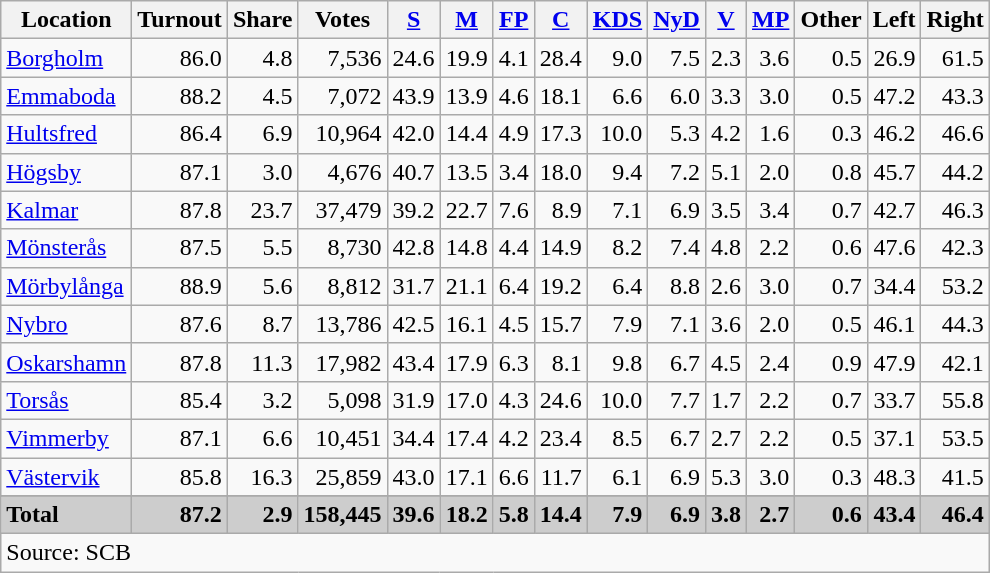<table class="wikitable sortable" style=text-align:right>
<tr>
<th>Location</th>
<th>Turnout</th>
<th>Share</th>
<th>Votes</th>
<th><a href='#'>S</a></th>
<th><a href='#'>M</a></th>
<th><a href='#'>FP</a></th>
<th><a href='#'>C</a></th>
<th><a href='#'>KDS</a></th>
<th><a href='#'>NyD</a></th>
<th><a href='#'>V</a></th>
<th><a href='#'>MP</a></th>
<th>Other</th>
<th>Left</th>
<th>Right</th>
</tr>
<tr>
<td align=left><a href='#'>Borgholm</a></td>
<td>86.0</td>
<td>4.8</td>
<td>7,536</td>
<td>24.6</td>
<td>19.9</td>
<td>4.1</td>
<td>28.4</td>
<td>9.0</td>
<td>7.5</td>
<td>2.3</td>
<td>3.6</td>
<td>0.5</td>
<td>26.9</td>
<td>61.5</td>
</tr>
<tr>
<td align=left><a href='#'>Emmaboda</a></td>
<td>88.2</td>
<td>4.5</td>
<td>7,072</td>
<td>43.9</td>
<td>13.9</td>
<td>4.6</td>
<td>18.1</td>
<td>6.6</td>
<td>6.0</td>
<td>3.3</td>
<td>3.0</td>
<td>0.5</td>
<td>47.2</td>
<td>43.3</td>
</tr>
<tr>
<td align=left><a href='#'>Hultsfred</a></td>
<td>86.4</td>
<td>6.9</td>
<td>10,964</td>
<td>42.0</td>
<td>14.4</td>
<td>4.9</td>
<td>17.3</td>
<td>10.0</td>
<td>5.3</td>
<td>4.2</td>
<td>1.6</td>
<td>0.3</td>
<td>46.2</td>
<td>46.6</td>
</tr>
<tr>
<td align=left><a href='#'>Högsby</a></td>
<td>87.1</td>
<td>3.0</td>
<td>4,676</td>
<td>40.7</td>
<td>13.5</td>
<td>3.4</td>
<td>18.0</td>
<td>9.4</td>
<td>7.2</td>
<td>5.1</td>
<td>2.0</td>
<td>0.8</td>
<td>45.7</td>
<td>44.2</td>
</tr>
<tr>
<td align=left><a href='#'>Kalmar</a></td>
<td>87.8</td>
<td>23.7</td>
<td>37,479</td>
<td>39.2</td>
<td>22.7</td>
<td>7.6</td>
<td>8.9</td>
<td>7.1</td>
<td>6.9</td>
<td>3.5</td>
<td>3.4</td>
<td>0.7</td>
<td>42.7</td>
<td>46.3</td>
</tr>
<tr>
<td align=left><a href='#'>Mönsterås</a></td>
<td>87.5</td>
<td>5.5</td>
<td>8,730</td>
<td>42.8</td>
<td>14.8</td>
<td>4.4</td>
<td>14.9</td>
<td>8.2</td>
<td>7.4</td>
<td>4.8</td>
<td>2.2</td>
<td>0.6</td>
<td>47.6</td>
<td>42.3</td>
</tr>
<tr>
<td align=left><a href='#'>Mörbylånga</a></td>
<td>88.9</td>
<td>5.6</td>
<td>8,812</td>
<td>31.7</td>
<td>21.1</td>
<td>6.4</td>
<td>19.2</td>
<td>6.4</td>
<td>8.8</td>
<td>2.6</td>
<td>3.0</td>
<td>0.7</td>
<td>34.4</td>
<td>53.2</td>
</tr>
<tr>
<td align=left><a href='#'>Nybro</a></td>
<td>87.6</td>
<td>8.7</td>
<td>13,786</td>
<td>42.5</td>
<td>16.1</td>
<td>4.5</td>
<td>15.7</td>
<td>7.9</td>
<td>7.1</td>
<td>3.6</td>
<td>2.0</td>
<td>0.5</td>
<td>46.1</td>
<td>44.3</td>
</tr>
<tr>
<td align=left><a href='#'>Oskarshamn</a></td>
<td>87.8</td>
<td>11.3</td>
<td>17,982</td>
<td>43.4</td>
<td>17.9</td>
<td>6.3</td>
<td>8.1</td>
<td>9.8</td>
<td>6.7</td>
<td>4.5</td>
<td>2.4</td>
<td>0.9</td>
<td>47.9</td>
<td>42.1</td>
</tr>
<tr>
<td align=left><a href='#'>Torsås</a></td>
<td>85.4</td>
<td>3.2</td>
<td>5,098</td>
<td>31.9</td>
<td>17.0</td>
<td>4.3</td>
<td>24.6</td>
<td>10.0</td>
<td>7.7</td>
<td>1.7</td>
<td>2.2</td>
<td>0.7</td>
<td>33.7</td>
<td>55.8</td>
</tr>
<tr>
<td align=left><a href='#'>Vimmerby</a></td>
<td>87.1</td>
<td>6.6</td>
<td>10,451</td>
<td>34.4</td>
<td>17.4</td>
<td>4.2</td>
<td>23.4</td>
<td>8.5</td>
<td>6.7</td>
<td>2.7</td>
<td>2.2</td>
<td>0.5</td>
<td>37.1</td>
<td>53.5</td>
</tr>
<tr>
<td align=left><a href='#'>Västervik</a></td>
<td>85.8</td>
<td>16.3</td>
<td>25,859</td>
<td>43.0</td>
<td>17.1</td>
<td>6.6</td>
<td>11.7</td>
<td>6.1</td>
<td>6.9</td>
<td>5.3</td>
<td>3.0</td>
<td>0.3</td>
<td>48.3</td>
<td>41.5</td>
</tr>
<tr>
</tr>
<tr style="background:#CDCDCD;">
<td align=left><strong>Total</strong></td>
<td><strong>87.2</strong></td>
<td><strong>2.9</strong></td>
<td><strong>158,445</strong></td>
<td><strong>39.6</strong></td>
<td><strong>18.2</strong></td>
<td><strong>5.8</strong></td>
<td><strong>14.4</strong></td>
<td><strong>7.9</strong></td>
<td><strong>6.9</strong></td>
<td><strong>3.8</strong></td>
<td><strong>2.7</strong></td>
<td><strong>0.6</strong></td>
<td><strong>43.4</strong></td>
<td><strong>46.4</strong></td>
</tr>
<tr>
<td align=left colspan=15>Source: SCB </td>
</tr>
</table>
